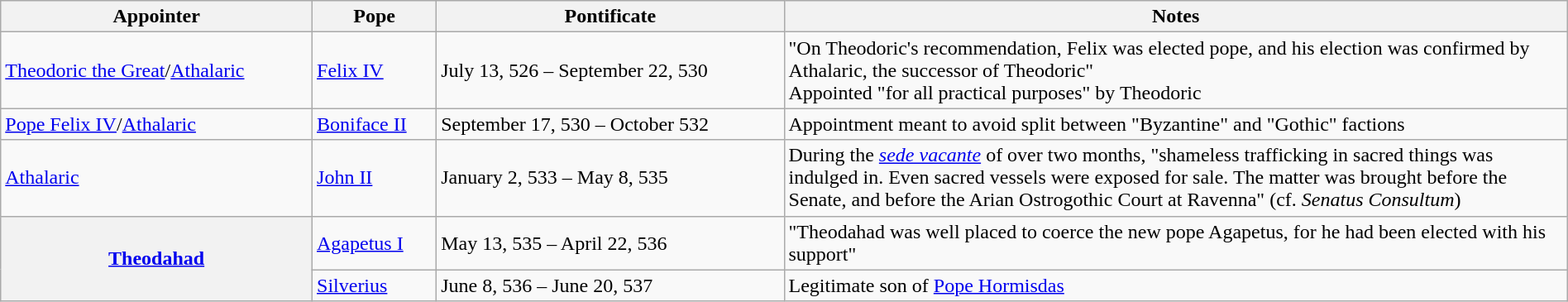<table class="wikitable sortable collapsible" style="width:100%">
<tr>
<th width="*">Appointer</th>
<th width="*">Pope</th>
<th width="*">Pontificate</th>
<th width="50%">Notes</th>
</tr>
<tr>
<td><a href='#'>Theodoric the Great</a>/<a href='#'>Athalaric</a></td>
<td><a href='#'>Felix IV</a></td>
<td>July 13, 526 – September 22, 530</td>
<td>"On Theodoric's recommendation, Felix was elected pope, and his election was confirmed by Athalaric, the successor of Theodoric"<br>Appointed "for all practical purposes" by Theodoric</td>
</tr>
<tr>
<td><a href='#'>Pope Felix IV</a>/<a href='#'>Athalaric</a></td>
<td><a href='#'>Boniface II</a></td>
<td>September 17, 530 – October 532</td>
<td>Appointment meant to avoid split between "Byzantine" and "Gothic" factions</td>
</tr>
<tr>
<td><a href='#'>Athalaric</a></td>
<td><a href='#'>John II</a></td>
<td>January 2, 533 – May 8, 535</td>
<td>During the <em><a href='#'>sede vacante</a></em> of over two months, "shameless trafficking in sacred things was indulged in.  Even sacred vessels were exposed for sale. The matter was brought before the Senate, and before the Arian Ostrogothic Court at Ravenna" (cf. <em>Senatus Consultum</em>)</td>
</tr>
<tr>
<th rowspan=2><a href='#'>Theodahad</a></th>
<td><a href='#'>Agapetus I</a></td>
<td>May 13, 535 – April 22, 536</td>
<td>"Theodahad was well placed to coerce the new pope Agapetus, for he had been elected with his support"</td>
</tr>
<tr>
<td><a href='#'>Silverius</a></td>
<td>June 8, 536 – June 20, 537</td>
<td>Legitimate son of <a href='#'>Pope Hormisdas</a></td>
</tr>
</table>
